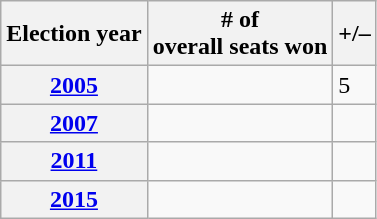<table class=wikitable>
<tr>
<th>Election year</th>
<th># of<br>overall seats won</th>
<th>+/–</th>
</tr>
<tr>
<th><a href='#'>2005</a></th>
<td></td>
<td> 5</td>
</tr>
<tr>
<th><a href='#'>2007</a></th>
<td></td>
<td></td>
</tr>
<tr>
<th><a href='#'>2011</a></th>
<td></td>
<td></td>
</tr>
<tr>
<th><a href='#'>2015</a></th>
<td></td>
<td></td>
</tr>
</table>
